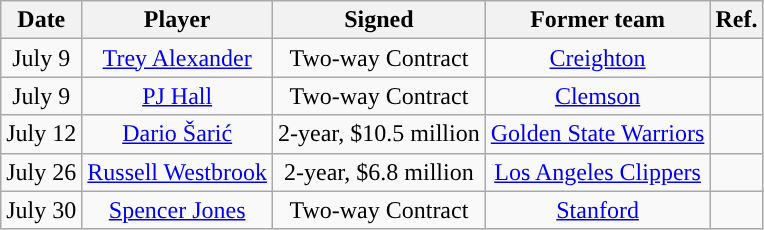<table class="wikitable sortable sortable" style="text-align: center">
<tr>
<th>Date</th>
<th>Player</th>
<th>Signed</th>
<th>Former team</th>
<th>Ref.</th>
</tr>
<tr>
<td>July 9</td>
<td><a href='#'>Trey Alexander</a></td>
<td>Two-way Contract</td>
<td><a href='#'>Creighton</a></td>
<td></td>
</tr>
<tr>
<td>July 9</td>
<td><a href='#'>PJ Hall</a></td>
<td>Two-way Contract</td>
<td><a href='#'>Clemson</a></td>
<td></td>
</tr>
<tr>
<td>July 12</td>
<td><a href='#'>Dario Šarić</a></td>
<td>2-year, $10.5 million</td>
<td><a href='#'>Golden State Warriors</a></td>
<td></td>
</tr>
<tr>
<td>July 26</td>
<td><a href='#'>Russell Westbrook</a></td>
<td>2-year, $6.8 million</td>
<td><a href='#'>Los Angeles Clippers</a></td>
<td></td>
</tr>
<tr>
<td>July 30</td>
<td><a href='#'>Spencer Jones</a></td>
<td>Two-way Contract</td>
<td><a href='#'>Stanford</a></td>
<td></td>
</tr>
</table>
